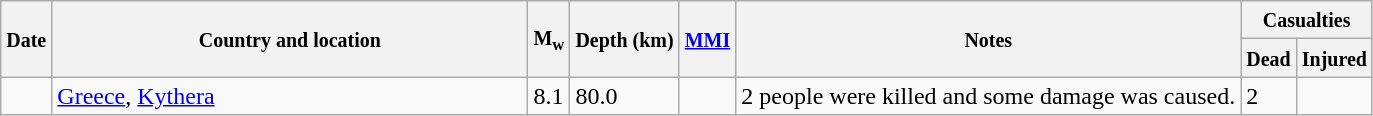<table class="wikitable sortable sort-under" style="border:1px black; margin-left:1em;">
<tr>
<th rowspan="2"><small>Date</small></th>
<th rowspan="2" style="width: 310px"><small>Country and location</small></th>
<th rowspan="2"><small>M<sub>w</sub></small></th>
<th rowspan="2"><small>Depth (km)</small></th>
<th rowspan="2"><small><a href='#'>MMI</a></small></th>
<th rowspan="2" class="unsortable"><small>Notes</small></th>
<th colspan="2"><small>Casualties</small></th>
</tr>
<tr>
<th><small>Dead</small></th>
<th><small>Injured</small></th>
</tr>
<tr>
<td></td>
<td> <a href='#'>Greece</a>, <a href='#'>Kythera</a></td>
<td>8.1</td>
<td>80.0</td>
<td></td>
<td>2 people were killed and some damage was caused.</td>
<td>2</td>
<td></td>
</tr>
</table>
